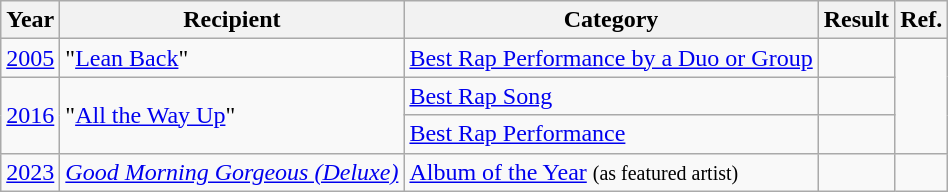<table class="wikitable">
<tr>
<th>Year</th>
<th>Recipient</th>
<th>Category</th>
<th>Result</th>
<th>Ref.</th>
</tr>
<tr>
<td><a href='#'>2005</a></td>
<td>"<a href='#'>Lean Back</a>"</td>
<td><a href='#'>Best Rap Performance by a Duo or Group</a></td>
<td></td>
<td rowspan=3></td>
</tr>
<tr>
<td rowspan=2><a href='#'>2016</a></td>
<td rowspan=2>"<a href='#'>All the Way Up</a>"</td>
<td><a href='#'>Best Rap Song</a></td>
<td></td>
</tr>
<tr>
<td><a href='#'>Best Rap Performance</a></td>
<td></td>
</tr>
<tr>
<td><a href='#'>2023</a></td>
<td><em><a href='#'>Good Morning Gorgeous (Deluxe)</a></em></td>
<td><a href='#'>Album of the Year</a> <small>(as featured artist)</small></td>
<td></td>
<td></td>
</tr>
</table>
